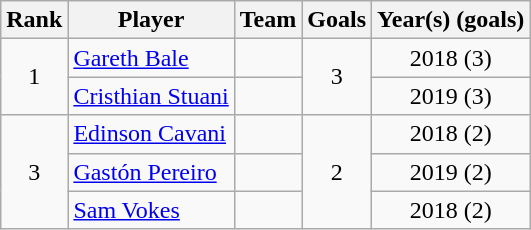<table class="wikitable" style="text-align: center;">
<tr>
<th>Rank</th>
<th>Player</th>
<th>Team</th>
<th>Goals</th>
<th>Year(s) (goals)</th>
</tr>
<tr>
<td rowspan="2">1</td>
<td align="left"><a href='#'>Gareth Bale</a></td>
<td align="left"></td>
<td rowspan="2">3</td>
<td>2018 (3)</td>
</tr>
<tr>
<td align="left"><a href='#'>Cristhian Stuani</a></td>
<td align="left"></td>
<td>2019 (3)</td>
</tr>
<tr>
<td rowspan="3">3</td>
<td align="left"><a href='#'>Edinson Cavani</a></td>
<td align="left"></td>
<td rowspan="3">2</td>
<td>2018 (2)</td>
</tr>
<tr>
<td align="left"><a href='#'>Gastón Pereiro</a></td>
<td align="left"></td>
<td>2019 (2)</td>
</tr>
<tr>
<td align="left"><a href='#'>Sam Vokes</a></td>
<td align="left"></td>
<td>2018 (2)</td>
</tr>
</table>
